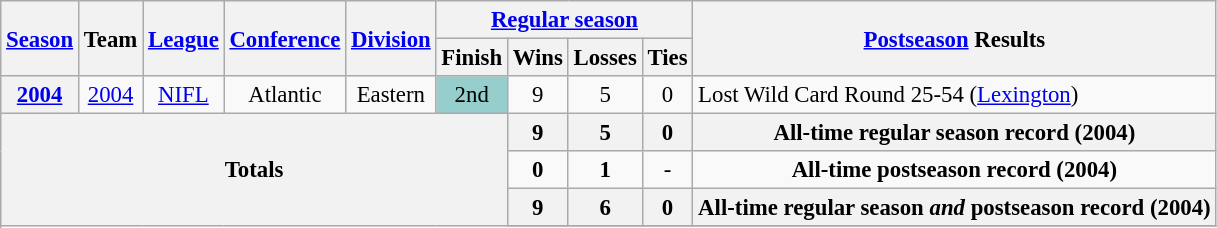<table class="wikitable" style="font-size: 95%;">
<tr>
<th rowspan="2"><a href='#'>Season</a></th>
<th rowspan="2">Team</th>
<th rowspan="2"><a href='#'>League</a></th>
<th rowspan="2"><a href='#'>Conference</a></th>
<th rowspan="2"><a href='#'>Division</a></th>
<th colspan="4"><a href='#'>Regular season</a></th>
<th rowspan="2"><a href='#'>Postseason</a> Results</th>
</tr>
<tr>
<th>Finish</th>
<th>Wins</th>
<th>Losses</th>
<th>Ties</th>
</tr>
<tr background:#fcc;">
<th style="text-align:center;"><a href='#'>2004</a></th>
<td style="text-align:center;"><a href='#'>2004</a></td>
<td style="text-align:center;"><a href='#'>NIFL</a></td>
<td style="text-align:center;">Atlantic</td>
<td style="text-align:center;">Eastern</td>
<td style="text-align:center; background:#96cdcd;">2nd</td>
<td style="text-align:center;">9</td>
<td style="text-align:center;">5</td>
<td style="text-align:center;">0</td>
<td>Lost Wild Card Round 25-54 (<a href='#'>Lexington</a>)</td>
</tr>
<tr>
<th style="text-align:center;" rowspan="5" colspan="6">Totals</th>
<th style="text-align:center;"><strong>9</strong></th>
<th style="text-align:center;"><strong>5</strong></th>
<th style="text-align:center;"><strong>0</strong></th>
<th style="text-align:center;" colspan="3"><strong>All-time regular season record (2004)</strong></th>
</tr>
<tr style="text-align:center;">
<td><strong>0</strong></td>
<td><strong>1</strong></td>
<td>-</td>
<td colspan="3"><strong>All-time postseason record (2004)</strong></td>
</tr>
<tr>
<th style="text-align:center;"><strong>9</strong></th>
<th style="text-align:center;"><strong>6</strong></th>
<th style="text-align:center;"><strong>0</strong></th>
<th style="text-align:center;" colspan="3"><strong>All-time regular season <em>and</em>  postseason record (2004)</strong></th>
</tr>
<tr>
</tr>
</table>
